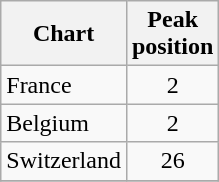<table class="wikitable">
<tr>
<th>Chart</th>
<th>Peak<br>position</th>
</tr>
<tr>
<td>France</td>
<td align="center">2</td>
</tr>
<tr>
<td>Belgium</td>
<td align="center">2</td>
</tr>
<tr>
<td>Switzerland</td>
<td align="center">26</td>
</tr>
<tr>
</tr>
</table>
